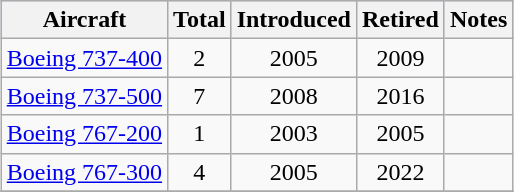<table class="wikitable" style="margin:1em auto; border-collapse:collapse; text-align:center;">
<tr style="background:#ccf;">
<th>Aircraft</th>
<th>Total</th>
<th>Introduced</th>
<th>Retired</th>
<th>Notes</th>
</tr>
<tr>
<td><a href='#'>Boeing 737-400</a></td>
<td>2</td>
<td>2005</td>
<td>2009</td>
<td></td>
</tr>
<tr>
<td><a href='#'>Boeing 737-500</a></td>
<td>7</td>
<td>2008</td>
<td>2016</td>
<td></td>
</tr>
<tr>
<td><a href='#'>Boeing 767-200</a></td>
<td>1</td>
<td>2003</td>
<td>2005</td>
<td></td>
</tr>
<tr>
<td><a href='#'>Boeing 767-300</a></td>
<td>4</td>
<td>2005</td>
<td>2022</td>
<td></td>
</tr>
<tr>
</tr>
</table>
